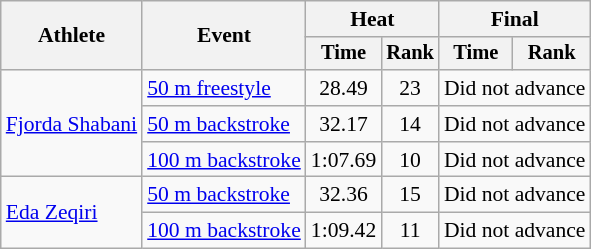<table class=wikitable style="font-size:90%">
<tr>
<th rowspan="2">Athlete</th>
<th rowspan="2">Event</th>
<th colspan="2">Heat</th>
<th colspan="2">Final</th>
</tr>
<tr style="font-size:95%">
<th>Time</th>
<th>Rank</th>
<th>Time</th>
<th>Rank</th>
</tr>
<tr align=center>
<td align=left rowspan=3><a href='#'>Fjorda Shabani</a></td>
<td align=left><a href='#'>50 m freestyle</a></td>
<td>28.49</td>
<td>23</td>
<td colspan=2>Did not advance</td>
</tr>
<tr align=center>
<td align=left><a href='#'>50 m backstroke</a></td>
<td>32.17</td>
<td>14</td>
<td colspan=2>Did not advance</td>
</tr>
<tr align=center>
<td align=left><a href='#'>100 m backstroke</a></td>
<td>1:07.69</td>
<td>10</td>
<td colspan=2>Did not advance</td>
</tr>
<tr align=center>
<td align=left rowspan=2><a href='#'>Eda Zeqiri</a></td>
<td align=left><a href='#'>50 m backstroke</a></td>
<td>32.36</td>
<td>15</td>
<td colspan=2>Did not advance</td>
</tr>
<tr align=center>
<td align=left><a href='#'>100 m backstroke</a></td>
<td>1:09.42</td>
<td>11</td>
<td colspan=2>Did not advance</td>
</tr>
</table>
